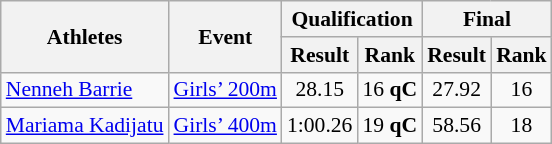<table class="wikitable" border="1" style="font-size:90%">
<tr>
<th rowspan=2>Athletes</th>
<th rowspan=2>Event</th>
<th colspan=2>Qualification</th>
<th colspan=2>Final</th>
</tr>
<tr>
<th>Result</th>
<th>Rank</th>
<th>Result</th>
<th>Rank</th>
</tr>
<tr>
<td><a href='#'>Nenneh Barrie</a></td>
<td><a href='#'>Girls’ 200m</a></td>
<td align=center>28.15</td>
<td align=center>16 <strong>qC</strong></td>
<td align=center>27.92</td>
<td align=center>16</td>
</tr>
<tr>
<td><a href='#'>Mariama Kadijatu</a></td>
<td><a href='#'>Girls’ 400m</a></td>
<td align=center>1:00.26</td>
<td align=center>19 <strong>qC</strong></td>
<td align=center>58.56</td>
<td align=center>18</td>
</tr>
</table>
